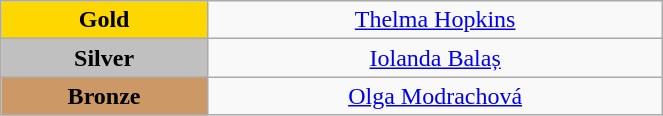<table class="wikitable" style="text-align:center; " width="35%">
<tr>
<td bgcolor="gold"><strong>Gold</strong></td>
<td><a href='#'>Thelma Hopkins</a><br>  <small><em></em></small></td>
</tr>
<tr>
<td bgcolor="silver"><strong>Silver</strong></td>
<td><a href='#'>Iolanda Balaș</a><br>  <small><em></em></small></td>
</tr>
<tr>
<td bgcolor="CC9966"><strong>Bronze</strong></td>
<td><a href='#'>Olga Modrachová</a><br>  <small><em></em></small></td>
</tr>
</table>
